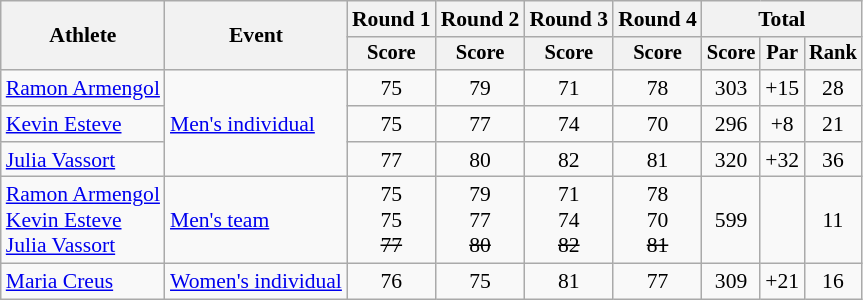<table class=wikitable style="font-size:90%;">
<tr>
<th rowspan=2>Athlete</th>
<th rowspan=2>Event</th>
<th>Round 1</th>
<th>Round 2</th>
<th>Round 3</th>
<th>Round 4</th>
<th colspan=3>Total</th>
</tr>
<tr style="font-size:95%">
<th>Score</th>
<th>Score</th>
<th>Score</th>
<th>Score</th>
<th>Score</th>
<th>Par</th>
<th>Rank</th>
</tr>
<tr align=center>
<td align=left><a href='#'>Ramon Armengol</a></td>
<td style="text-align:left;" rowspan="3"><a href='#'>Men's individual</a></td>
<td>75</td>
<td>79</td>
<td>71</td>
<td>78</td>
<td>303</td>
<td>+15</td>
<td>28</td>
</tr>
<tr align=center>
<td align=left><a href='#'>Kevin Esteve</a></td>
<td>75</td>
<td>77</td>
<td>74</td>
<td>70</td>
<td>296</td>
<td>+8</td>
<td>21</td>
</tr>
<tr align=center>
<td align=left><a href='#'>Julia Vassort</a></td>
<td>77</td>
<td>80</td>
<td>82</td>
<td>81</td>
<td>320</td>
<td>+32</td>
<td>36</td>
</tr>
<tr align=center>
<td align=left><a href='#'>Ramon Armengol</a><br><a href='#'>Kevin Esteve</a><br><a href='#'>Julia Vassort</a></td>
<td style="text-align:left;"><a href='#'>Men's team</a></td>
<td>75<br>75<br><s>77</s></td>
<td>79<br>77<br><s>80</s></td>
<td>71<br>74<br><s>82</s></td>
<td>78<br>70<br><s>81</s></td>
<td>599</td>
<td></td>
<td>11</td>
</tr>
<tr align=center>
<td align=left><a href='#'>Maria Creus</a></td>
<td style="text-align:left;" rowspan="2"><a href='#'>Women's individual</a></td>
<td>76</td>
<td>75</td>
<td>81</td>
<td>77</td>
<td>309</td>
<td>+21</td>
<td>16</td>
</tr>
</table>
